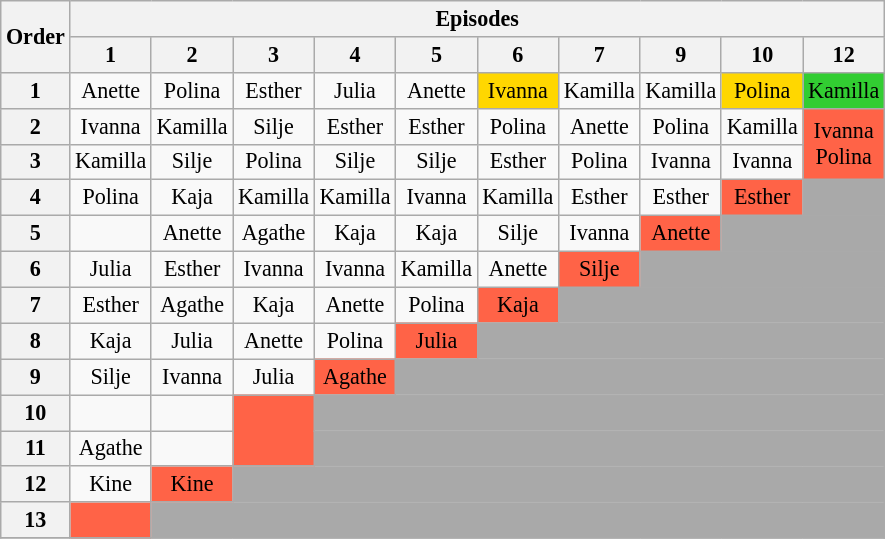<table class="wikitable" style="text-align:center; font-size:92%">
<tr>
<th rowspan="2">Order</th>
<th colspan="10">Episodes</th>
</tr>
<tr>
<th>1</th>
<th>2</th>
<th>3</th>
<th>4</th>
<th>5</th>
<th>6</th>
<th>7</th>
<th>9</th>
<th>10</th>
<th>12</th>
</tr>
<tr>
<th>1</th>
<td>Anette</td>
<td>Polina</td>
<td>Esther</td>
<td>Julia</td>
<td>Anette</td>
<td style="background:gold;">Ivanna</td>
<td>Kamilla</td>
<td>Kamilla</td>
<td style="background:gold;">Polina</td>
<td style="background:limegreen;">Kamilla</td>
</tr>
<tr>
<th>2</th>
<td>Ivanna</td>
<td>Kamilla</td>
<td>Silje</td>
<td>Esther</td>
<td>Esther</td>
<td>Polina</td>
<td>Anette</td>
<td>Polina</td>
<td>Kamilla</td>
<td style="background:tomato;" rowspan="2">Ivanna<br>Polina</td>
</tr>
<tr>
<th>3</th>
<td>Kamilla</td>
<td>Silje</td>
<td>Polina</td>
<td>Silje</td>
<td>Silje</td>
<td>Esther</td>
<td>Polina</td>
<td>Ivanna</td>
<td>Ivanna</td>
</tr>
<tr>
<th>4</th>
<td>Polina</td>
<td>Kaja</td>
<td>Kamilla</td>
<td>Kamilla</td>
<td>Ivanna</td>
<td>Kamilla</td>
<td>Esther</td>
<td>Esther</td>
<td style="background:tomato;">Esther</td>
<td style="background:darkgray"></td>
</tr>
<tr>
<th>5</th>
<td></td>
<td>Anette</td>
<td>Agathe</td>
<td>Kaja</td>
<td>Kaja</td>
<td>Silje</td>
<td>Ivanna</td>
<td style="background:tomato;">Anette</td>
<td style="background:darkgray" colspan="3"></td>
</tr>
<tr>
<th>6</th>
<td>Julia</td>
<td>Esther</td>
<td>Ivanna</td>
<td>Ivanna</td>
<td>Kamilla</td>
<td>Anette</td>
<td style="background:tomato;">Silje</td>
<td style="background:darkgray" colspan="5"></td>
</tr>
<tr>
<th>7</th>
<td>Esther</td>
<td>Agathe</td>
<td>Kaja</td>
<td>Anette</td>
<td>Polina</td>
<td style="background:tomato;">Kaja</td>
<td style="background:darkgray" colspan="6"></td>
</tr>
<tr>
<th>8</th>
<td>Kaja</td>
<td>Julia</td>
<td>Anette</td>
<td>Polina</td>
<td style="background:tomato;">Julia</td>
<td style="background:darkgray" colspan="7"></td>
</tr>
<tr>
<th>9</th>
<td>Silje</td>
<td>Ivanna</td>
<td>Julia</td>
<td style="background:tomato;">Agathe</td>
<td style="background:darkgray" colspan="8"></td>
</tr>
<tr>
<th>10</th>
<td></td>
<td></td>
<td style="background:tomato;" rowspan="2"><br></td>
<td style="background:darkgray" colspan="9"></td>
</tr>
<tr>
<th>11</th>
<td>Agathe</td>
<td></td>
<td style="background:darkgray" colspan="9"></td>
</tr>
<tr>
<th>12</th>
<td>Kine</td>
<td style="background:tomato;">Kine</td>
<td style="background:darkgray" colspan="10"></td>
</tr>
<tr>
<th>13</th>
<td style="background:tomato;"></td>
<td style="background:darkgray" colspan="11"></td>
</tr>
<tr>
</tr>
</table>
